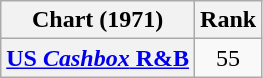<table class="wikitable plainrowheaders">
<tr>
<th align="left">Chart (1971)</th>
<th style="text-align:center;">Rank</th>
</tr>
<tr>
<th scope="row"><a href='#'>US <em>Cashbox</em> R&B</a></th>
<td style="text-align:center;">55</td>
</tr>
</table>
